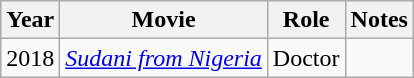<table class="wikitable">
<tr>
<th>Year</th>
<th>Movie</th>
<th>Role</th>
<th>Notes</th>
</tr>
<tr>
<td>2018</td>
<td><em><a href='#'>Sudani from Nigeria</a></em></td>
<td>Doctor</td>
<td></td>
</tr>
</table>
